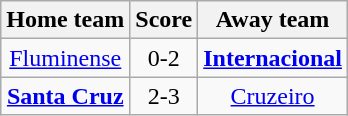<table class="wikitable" style="text-align: center">
<tr>
<th>Home team</th>
<th>Score</th>
<th>Away team</th>
</tr>
<tr>
<td><a href='#'>Fluminense</a></td>
<td>0-2</td>
<td><strong><a href='#'>Internacional</a></strong></td>
</tr>
<tr>
<td><strong><a href='#'>Santa Cruz</a></strong></td>
<td>2-3</td>
<td><a href='#'>Cruzeiro</a></td>
</tr>
</table>
